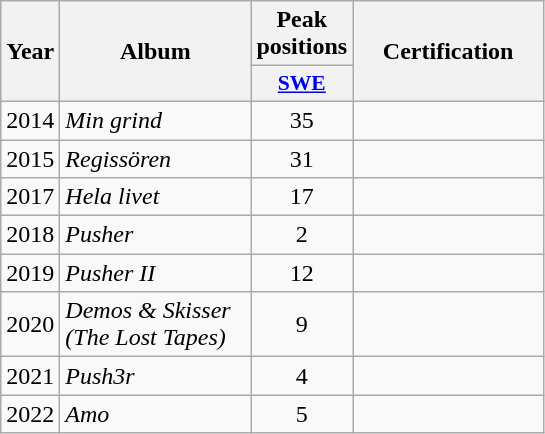<table class="wikitable">
<tr>
<th align="center" rowspan="2" width="10">Year</th>
<th align="center" rowspan="2" width="120">Album</th>
<th align="center" colspan="1" width="20">Peak positions</th>
<th align="center" rowspan="2" width="120">Certification</th>
</tr>
<tr>
<th scope="col" style="width:3em;font-size:90%;"><a href='#'>SWE</a><br></th>
</tr>
<tr>
<td style="text-align:center;">2014</td>
<td><em>Min grind</em></td>
<td style="text-align:center;">35</td>
<td></td>
</tr>
<tr>
<td style="text-align:center;">2015</td>
<td><em>Regissören</em></td>
<td style="text-align:center;">31</td>
<td></td>
</tr>
<tr>
<td style="text-align:center;">2017</td>
<td><em>Hela livet</em></td>
<td style="text-align:center;">17<br></td>
<td></td>
</tr>
<tr>
<td style="text-align:center;">2018</td>
<td><em>Pusher</em><br></td>
<td style="text-align:center;">2<br></td>
<td></td>
</tr>
<tr>
<td style="text-align:center;">2019</td>
<td><em>Pusher II</em><br></td>
<td style="text-align:center;">12<br></td>
<td></td>
</tr>
<tr>
<td style="text-align:center;">2020</td>
<td><em>Demos & Skisser (The Lost Tapes)</em></td>
<td style="text-align:center;">9<br></td>
<td></td>
</tr>
<tr>
<td style="text-align:center;">2021</td>
<td><em>Push3r</em></td>
<td style="text-align:center;">4<br></td>
<td></td>
</tr>
<tr>
<td style="text-align:center;">2022</td>
<td><em>Amo</em><br></td>
<td style="text-align:center;">5<br></td>
<td></td>
</tr>
</table>
